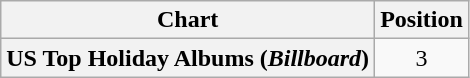<table class="wikitable plainrowheaders" style="text-align:center">
<tr>
<th scope="col">Chart</th>
<th scope="col">Position</th>
</tr>
<tr>
<th scope="row">US Top Holiday Albums (<em>Billboard</em>)</th>
<td>3</td>
</tr>
</table>
